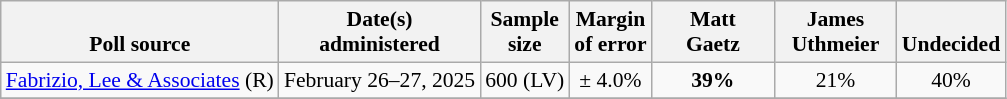<table class="wikitable" style="font-size:90%;text-align:center;">
<tr valign=bottom>
<th>Poll source</th>
<th>Date(s)<br>administered</th>
<th>Sample<br>size</th>
<th>Margin<br>of error</th>
<th style="width:75px;">Matt<br>Gaetz</th>
<th style="width:75px;">James<br>Uthmeier</th>
<th>Undecided</th>
</tr>
<tr>
<td style="text-align:left;"><a href='#'>Fabrizio, Lee & Associates</a> (R)</td>
<td>February 26–27, 2025</td>
<td>600 (LV)</td>
<td>± 4.0%</td>
<td><strong>39%</strong></td>
<td>21%</td>
<td>40%</td>
</tr>
<tr>
</tr>
</table>
